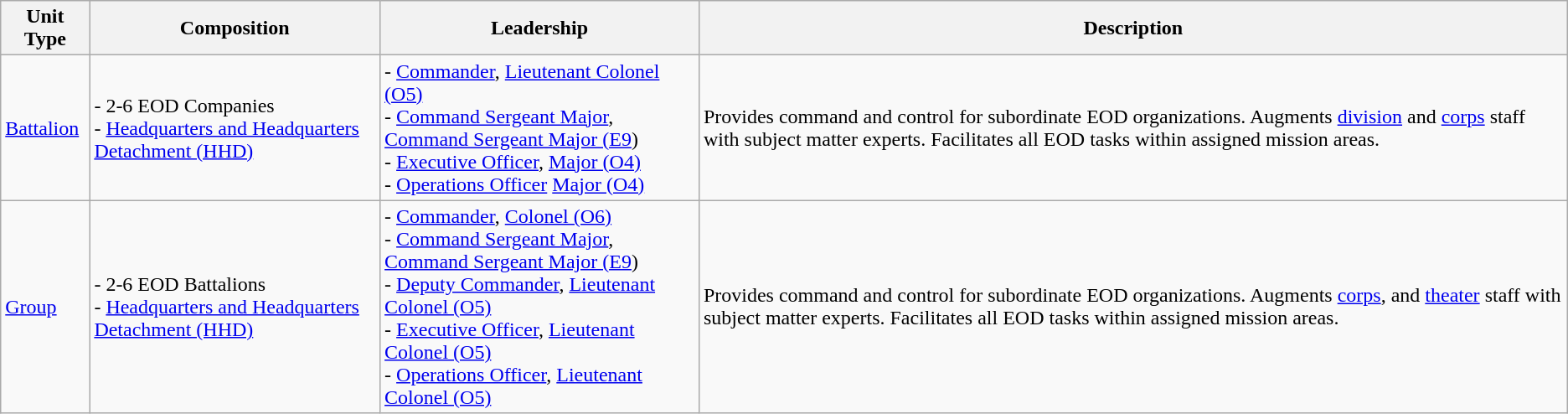<table class="wikitable">
<tr>
<th>Unit Type</th>
<th>Composition</th>
<th>Leadership</th>
<th>Description</th>
</tr>
<tr>
<td><a href='#'>Battalion</a></td>
<td>- 2-6 EOD Companies<br>- <a href='#'>Headquarters and Headquarters Detachment (HHD)</a></td>
<td>- <a href='#'>Commander</a>, <a href='#'>Lieutenant Colonel (O5)</a><br>- <a href='#'>Command Sergeant Major</a>, <a href='#'>Command Sergeant Major (E9</a>)<br>- <a href='#'>Executive Officer</a>, <a href='#'>Major (O4)</a><br>- <a href='#'>Operations Officer</a> <a href='#'>Major (O4)</a></td>
<td>Provides command and control for subordinate EOD organizations. Augments <a href='#'>division</a> and <a href='#'>corps</a> staff with subject matter experts. Facilitates all EOD tasks within assigned mission areas.</td>
</tr>
<tr>
<td><a href='#'>Group</a></td>
<td>- 2-6 EOD Battalions<br>- <a href='#'>Headquarters and Headquarters Detachment (HHD)</a></td>
<td>- <a href='#'>Commander</a>, <a href='#'>Colonel (O6)</a><br>- <a href='#'>Command Sergeant Major</a>, <a href='#'>Command Sergeant Major (E9</a>)<br>- <a href='#'>Deputy Commander</a>, <a href='#'>Lieutenant Colonel (O5)</a><br>- <a href='#'>Executive Officer</a>, <a href='#'>Lieutenant Colonel (O5)</a><br>- <a href='#'>Operations Officer</a>, <a href='#'>Lieutenant Colonel (O5)</a></td>
<td>Provides command and control for subordinate EOD organizations. Augments <a href='#'>corps</a>, and <a href='#'>theater</a> staff with subject matter experts. Facilitates all EOD tasks within assigned mission areas.</td>
</tr>
</table>
